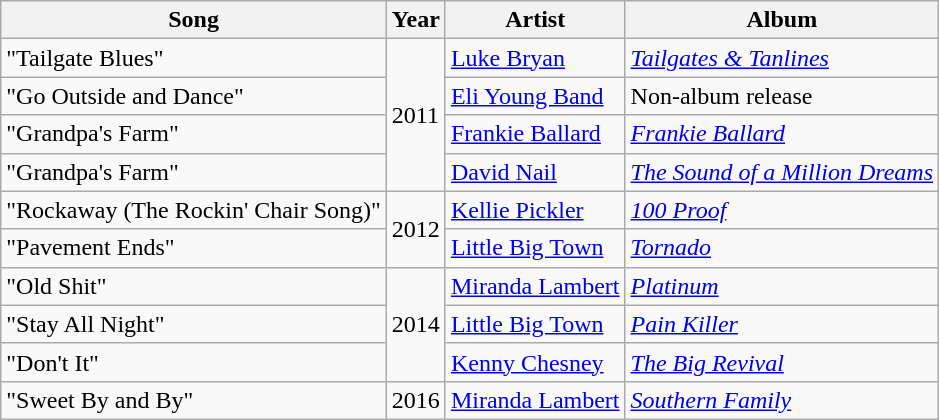<table class="wikitable plainrowheaders">
<tr>
<th scope="col">Song</th>
<th scope="col">Year</th>
<th scope="col">Artist</th>
<th scope="col">Album</th>
</tr>
<tr>
<td>"Tailgate Blues"</td>
<td rowspan="4">2011</td>
<td><a href='#'>Luke Bryan</a></td>
<td><em><a href='#'>Tailgates & Tanlines</a></em></td>
</tr>
<tr>
<td>"Go Outside and Dance"</td>
<td><a href='#'>Eli Young Band</a></td>
<td>Non-album release</td>
</tr>
<tr>
<td>"Grandpa's Farm"</td>
<td><a href='#'>Frankie Ballard</a></td>
<td><em><a href='#'>Frankie Ballard</a></em></td>
</tr>
<tr>
<td>"Grandpa's Farm"</td>
<td><a href='#'>David Nail</a></td>
<td><em><a href='#'>The Sound of a Million Dreams</a></em></td>
</tr>
<tr>
<td>"Rockaway (The Rockin' Chair Song)"</td>
<td rowspan="2">2012</td>
<td><a href='#'>Kellie Pickler</a></td>
<td><em><a href='#'>100 Proof</a></em></td>
</tr>
<tr>
<td>"Pavement Ends"</td>
<td><a href='#'>Little Big Town</a></td>
<td><em><a href='#'>Tornado</a></em></td>
</tr>
<tr>
<td>"Old Shit"</td>
<td rowspan="3">2014</td>
<td><a href='#'>Miranda Lambert</a></td>
<td><em><a href='#'>Platinum</a></em></td>
</tr>
<tr>
<td>"Stay All Night"</td>
<td><a href='#'>Little Big Town</a></td>
<td><em><a href='#'>Pain Killer</a></em></td>
</tr>
<tr>
<td>"Don't It"</td>
<td><a href='#'>Kenny Chesney</a></td>
<td><em><a href='#'>The Big Revival</a></em></td>
</tr>
<tr>
<td>"Sweet By and By"</td>
<td>2016</td>
<td><a href='#'>Miranda Lambert</a></td>
<td><em><a href='#'>Southern Family</a></em></td>
</tr>
</table>
